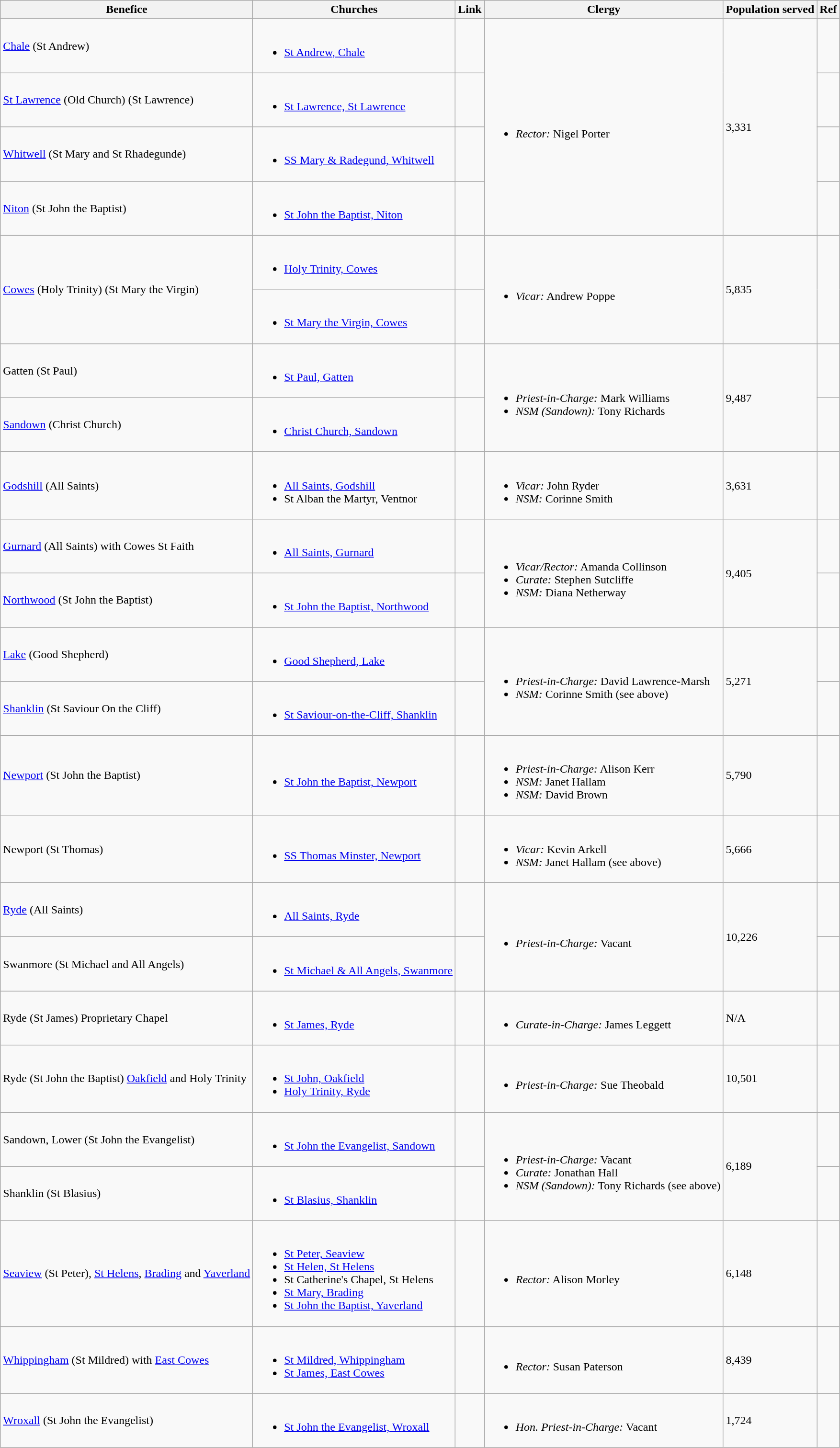<table class="wikitable">
<tr>
<th>Benefice</th>
<th>Churches</th>
<th>Link</th>
<th>Clergy</th>
<th>Population served</th>
<th>Ref</th>
</tr>
<tr>
<td><a href='#'>Chale</a> (St Andrew)</td>
<td><br><ul><li><a href='#'>St Andrew, Chale</a></li></ul></td>
<td></td>
<td rowspan="4"><br><ul><li><em>Rector:</em> Nigel Porter</li></ul></td>
<td rowspan="4">3,331</td>
<td></td>
</tr>
<tr>
<td><a href='#'>St Lawrence</a> (Old Church) (St Lawrence)</td>
<td><br><ul><li><a href='#'>St Lawrence, St Lawrence</a></li></ul></td>
<td></td>
<td></td>
</tr>
<tr>
<td><a href='#'>Whitwell</a> (St Mary and St Rhadegunde)</td>
<td><br><ul><li><a href='#'>SS Mary & Radegund, Whitwell</a></li></ul></td>
<td></td>
<td></td>
</tr>
<tr>
<td><a href='#'>Niton</a> (St John the Baptist)</td>
<td><br><ul><li><a href='#'>St John the Baptist, Niton</a></li></ul></td>
<td></td>
<td></td>
</tr>
<tr>
<td rowspan="2"><a href='#'>Cowes</a> (Holy Trinity) (St Mary the Virgin)</td>
<td><br><ul><li><a href='#'>Holy Trinity, Cowes</a></li></ul></td>
<td></td>
<td rowspan="2"><br><ul><li><em>Vicar:</em> Andrew Poppe</li></ul></td>
<td rowspan="2">5,835</td>
<td rowspan="2"></td>
</tr>
<tr>
<td><br><ul><li><a href='#'>St Mary the Virgin, Cowes</a></li></ul></td>
<td></td>
</tr>
<tr>
<td>Gatten (St Paul)</td>
<td><br><ul><li><a href='#'>St Paul, Gatten</a></li></ul></td>
<td></td>
<td rowspan="2"><br><ul><li><em>Priest-in-Charge:</em> Mark Williams</li><li><em>NSM (Sandown):</em> Tony Richards</li></ul></td>
<td rowspan="2">9,487</td>
<td></td>
</tr>
<tr>
<td><a href='#'>Sandown</a> (Christ Church)</td>
<td><br><ul><li><a href='#'>Christ Church, Sandown</a></li></ul></td>
<td></td>
<td></td>
</tr>
<tr>
<td><a href='#'>Godshill</a> (All Saints)</td>
<td><br><ul><li><a href='#'>All Saints, Godshill</a></li><li>St Alban the Martyr, Ventnor</li></ul></td>
<td></td>
<td><br><ul><li><em>Vicar:</em> John Ryder</li><li><em>NSM:</em> Corinne Smith</li></ul></td>
<td>3,631</td>
<td></td>
</tr>
<tr>
<td><a href='#'>Gurnard</a> (All Saints) with Cowes St Faith</td>
<td><br><ul><li><a href='#'>All Saints, Gurnard</a></li></ul></td>
<td></td>
<td rowspan="2"><br><ul><li><em>Vicar/Rector:</em> Amanda Collinson</li><li><em>Curate:</em> Stephen Sutcliffe</li><li><em>NSM:</em> Diana Netherway</li></ul></td>
<td rowspan="2">9,405</td>
<td></td>
</tr>
<tr>
<td><a href='#'>Northwood</a> (St John the Baptist)</td>
<td><br><ul><li><a href='#'>St John the Baptist, Northwood</a></li></ul></td>
<td></td>
<td></td>
</tr>
<tr>
<td><a href='#'>Lake</a> (Good Shepherd)</td>
<td><br><ul><li><a href='#'>Good Shepherd, Lake</a></li></ul></td>
<td></td>
<td rowspan="2"><br><ul><li><em>Priest-in-Charge:</em> David Lawrence-Marsh</li><li><em>NSM:</em> Corinne Smith (see above)</li></ul></td>
<td rowspan="2">5,271</td>
<td></td>
</tr>
<tr>
<td><a href='#'>Shanklin</a> (St Saviour On the Cliff)</td>
<td><br><ul><li><a href='#'>St Saviour-on-the-Cliff, Shanklin</a></li></ul></td>
<td></td>
<td></td>
</tr>
<tr>
<td><a href='#'>Newport</a> (St John the Baptist)</td>
<td><br><ul><li><a href='#'>St John the Baptist, Newport</a></li></ul></td>
<td></td>
<td><br><ul><li><em>Priest-in-Charge:</em> Alison Kerr</li><li><em>NSM:</em> Janet Hallam</li><li><em>NSM:</em> David Brown</li></ul></td>
<td>5,790</td>
<td></td>
</tr>
<tr>
<td>Newport (St Thomas)</td>
<td><br><ul><li><a href='#'>SS Thomas Minster, Newport</a></li></ul></td>
<td></td>
<td><br><ul><li><em>Vicar:</em> Kevin Arkell</li><li><em>NSM:</em> Janet Hallam (see above)</li></ul></td>
<td>5,666</td>
<td></td>
</tr>
<tr>
<td><a href='#'>Ryde</a> (All Saints)</td>
<td><br><ul><li><a href='#'>All Saints, Ryde</a></li></ul></td>
<td></td>
<td rowspan="2"><br><ul><li><em>Priest-in-Charge:</em> Vacant</li></ul></td>
<td rowspan="2">10,226</td>
<td></td>
</tr>
<tr>
<td>Swanmore (St Michael and All Angels)</td>
<td><br><ul><li><a href='#'>St Michael & All Angels, Swanmore</a></li></ul></td>
<td></td>
<td></td>
</tr>
<tr>
<td>Ryde (St James) Proprietary Chapel</td>
<td><br><ul><li><a href='#'>St James, Ryde</a></li></ul></td>
<td></td>
<td><br><ul><li><em>Curate-in-Charge:</em> James Leggett</li></ul></td>
<td>N/A</td>
<td></td>
</tr>
<tr>
<td>Ryde (St John the Baptist) <a href='#'>Oakfield</a> and Holy Trinity</td>
<td><br><ul><li><a href='#'>St John, Oakfield</a></li><li><a href='#'>Holy Trinity, Ryde</a></li></ul></td>
<td></td>
<td><br><ul><li><em>Priest-in-Charge:</em> Sue Theobald</li></ul></td>
<td>10,501</td>
<td></td>
</tr>
<tr>
<td>Sandown, Lower (St John the Evangelist)</td>
<td><br><ul><li><a href='#'>St John the Evangelist, Sandown</a></li></ul></td>
<td></td>
<td rowspan="2"><br><ul><li><em>Priest-in-Charge:</em> Vacant</li><li><em>Curate:</em> Jonathan Hall</li><li><em>NSM (Sandown):</em> Tony Richards (see above)</li></ul></td>
<td rowspan="2">6,189</td>
<td></td>
</tr>
<tr>
<td>Shanklin (St Blasius)</td>
<td><br><ul><li><a href='#'>St Blasius, Shanklin</a></li></ul></td>
<td></td>
<td></td>
</tr>
<tr>
<td><a href='#'>Seaview</a> (St Peter), <a href='#'>St Helens</a>, <a href='#'>Brading</a> and <a href='#'>Yaverland</a></td>
<td><br><ul><li><a href='#'>St Peter, Seaview</a></li><li><a href='#'>St Helen, St Helens</a></li><li>St Catherine's Chapel, St Helens</li><li><a href='#'>St Mary, Brading</a></li><li><a href='#'>St John the Baptist, Yaverland</a></li></ul></td>
<td></td>
<td><br><ul><li><em>Rector:</em> Alison Morley</li></ul></td>
<td>6,148</td>
<td></td>
</tr>
<tr>
<td><a href='#'>Whippingham</a> (St Mildred) with <a href='#'>East Cowes</a></td>
<td><br><ul><li><a href='#'>St Mildred, Whippingham</a></li><li><a href='#'>St James, East Cowes</a></li></ul></td>
<td></td>
<td><br><ul><li><em>Rector:</em> Susan Paterson</li></ul></td>
<td>8,439</td>
<td></td>
</tr>
<tr>
<td><a href='#'>Wroxall</a> (St John the Evangelist)</td>
<td><br><ul><li><a href='#'>St John the Evangelist, Wroxall</a></li></ul></td>
<td></td>
<td><br><ul><li><em>Hon. Priest-in-Charge:</em> Vacant</li></ul></td>
<td>1,724</td>
<td></td>
</tr>
</table>
